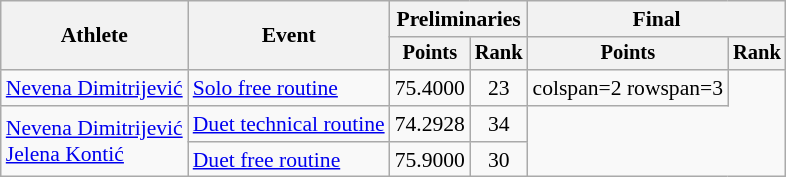<table class=wikitable style="font-size:90%">
<tr>
<th rowspan="2">Athlete</th>
<th rowspan="2">Event</th>
<th colspan="2">Preliminaries</th>
<th colspan="2">Final</th>
</tr>
<tr style="font-size:95%">
<th>Points</th>
<th>Rank</th>
<th>Points</th>
<th>Rank</th>
</tr>
<tr align=center>
<td align=left><a href='#'>Nevena Dimitrijević</a></td>
<td align=left><a href='#'>Solo free routine</a></td>
<td>75.4000</td>
<td>23</td>
<td>colspan=2 rowspan=3 </td>
</tr>
<tr align=center>
<td align=left rowspan=2><a href='#'>Nevena Dimitrijević</a><br><a href='#'>Jelena Kontić</a></td>
<td align=left><a href='#'>Duet technical routine</a></td>
<td>74.2928</td>
<td>34</td>
</tr>
<tr align=center>
<td align=left><a href='#'>Duet free routine</a></td>
<td>75.9000</td>
<td>30</td>
</tr>
</table>
